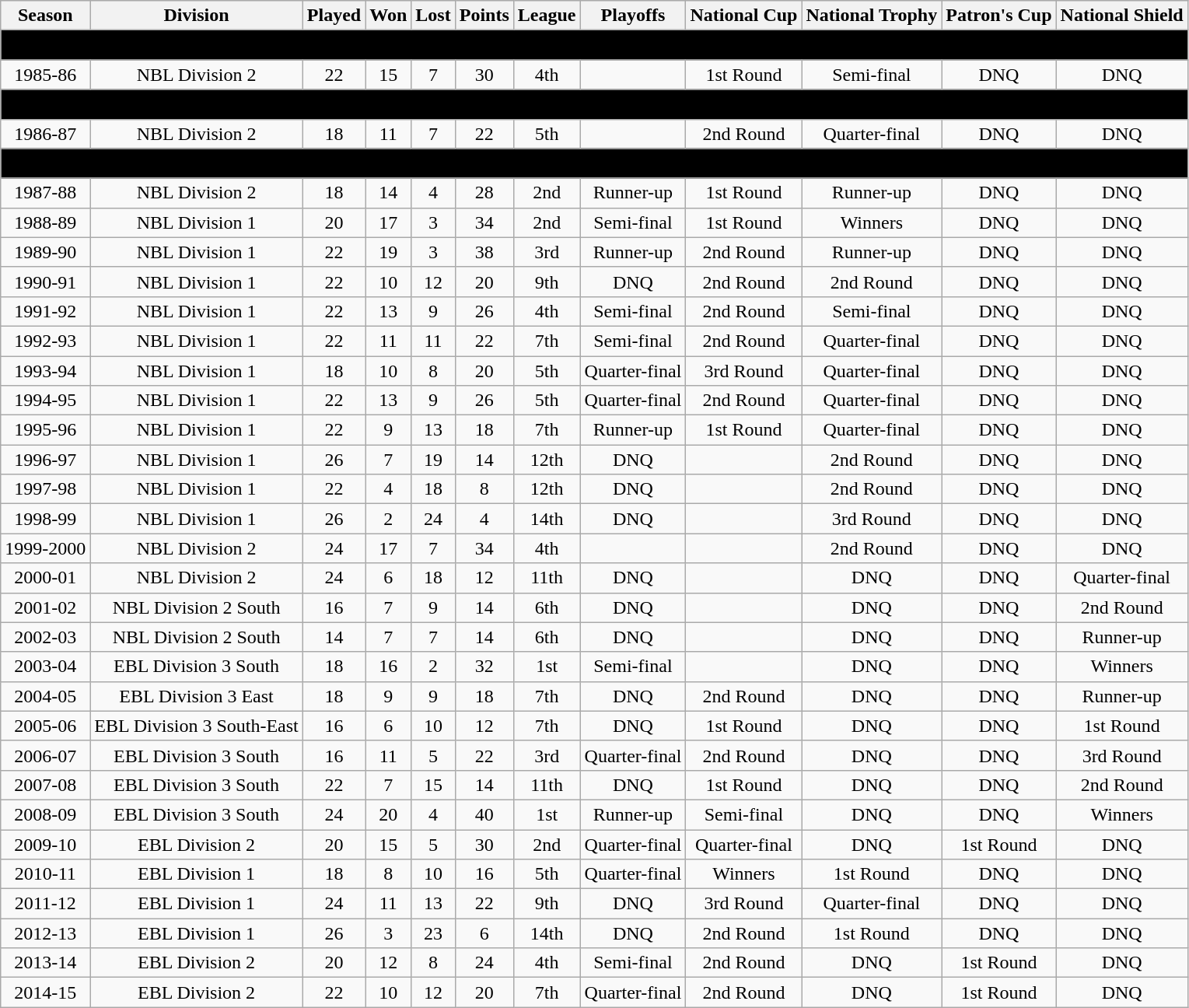<table class="wikitable" style="text-align: center;">
<tr bgcolor="#efefef">
<th>Season</th>
<th>Division</th>
<th>Played</th>
<th>Won</th>
<th>Lost</th>
<th>Points</th>
<th>League</th>
<th>Playoffs</th>
<th>National Cup</th>
<th>National Trophy</th>
<th>Patron's Cup</th>
<th>National Shield</th>
</tr>
<tr>
<td colspan="12" align=center bgcolor="black"><span><strong>Brixton TopCats</strong></span></td>
</tr>
<tr>
<td>1985-86</td>
<td>NBL Division 2</td>
<td>22</td>
<td>15</td>
<td>7</td>
<td>30</td>
<td>4th</td>
<td></td>
<td>1st Round</td>
<td>Semi-final</td>
<td>DNQ</td>
<td>DNQ</td>
</tr>
<tr>
<td colspan="12" align=center bgcolor="black"><span><strong>Lambeth TopCats</strong></span></td>
</tr>
<tr>
<td>1986-87</td>
<td>NBL Division 2</td>
<td>18</td>
<td>11</td>
<td>7</td>
<td>22</td>
<td>5th</td>
<td></td>
<td>2nd Round</td>
<td>Quarter-final</td>
<td>DNQ</td>
<td>DNQ</td>
</tr>
<tr>
<td colspan="12" align=center bgcolor="black"><span><strong>Brixton TopCats</strong></span></td>
</tr>
<tr>
<td>1987-88</td>
<td>NBL Division 2</td>
<td>18</td>
<td>14</td>
<td>4</td>
<td>28</td>
<td>2nd</td>
<td>Runner-up</td>
<td>1st Round</td>
<td>Runner-up</td>
<td>DNQ</td>
<td>DNQ</td>
</tr>
<tr>
<td>1988-89</td>
<td>NBL Division 1</td>
<td>20</td>
<td>17</td>
<td>3</td>
<td>34</td>
<td>2nd</td>
<td>Semi-final</td>
<td>1st Round</td>
<td>Winners</td>
<td>DNQ</td>
<td>DNQ</td>
</tr>
<tr>
<td>1989-90</td>
<td>NBL Division 1</td>
<td>22</td>
<td>19</td>
<td>3</td>
<td>38</td>
<td>3rd</td>
<td>Runner-up</td>
<td>2nd Round</td>
<td>Runner-up</td>
<td>DNQ</td>
<td>DNQ</td>
</tr>
<tr>
<td>1990-91</td>
<td>NBL Division 1</td>
<td>22</td>
<td>10</td>
<td>12</td>
<td>20</td>
<td>9th</td>
<td>DNQ</td>
<td>2nd Round</td>
<td>2nd Round</td>
<td>DNQ</td>
<td>DNQ</td>
</tr>
<tr>
<td>1991-92</td>
<td>NBL Division 1</td>
<td>22</td>
<td>13</td>
<td>9</td>
<td>26</td>
<td>4th</td>
<td>Semi-final</td>
<td>2nd Round</td>
<td>Semi-final</td>
<td>DNQ</td>
<td>DNQ</td>
</tr>
<tr>
<td>1992-93</td>
<td>NBL Division 1</td>
<td>22</td>
<td>11</td>
<td>11</td>
<td>22</td>
<td>7th</td>
<td>Semi-final</td>
<td>2nd Round</td>
<td>Quarter-final</td>
<td>DNQ</td>
<td>DNQ</td>
</tr>
<tr>
<td>1993-94</td>
<td>NBL Division 1</td>
<td>18</td>
<td>10</td>
<td>8</td>
<td>20</td>
<td>5th</td>
<td>Quarter-final</td>
<td>3rd Round</td>
<td>Quarter-final</td>
<td>DNQ</td>
<td>DNQ</td>
</tr>
<tr>
<td>1994-95</td>
<td>NBL Division 1</td>
<td>22</td>
<td>13</td>
<td>9</td>
<td>26</td>
<td>5th</td>
<td>Quarter-final</td>
<td>2nd Round</td>
<td>Quarter-final</td>
<td>DNQ</td>
<td>DNQ</td>
</tr>
<tr>
<td>1995-96</td>
<td>NBL Division 1</td>
<td>22</td>
<td>9</td>
<td>13</td>
<td>18</td>
<td>7th</td>
<td>Runner-up</td>
<td>1st Round</td>
<td>Quarter-final</td>
<td>DNQ</td>
<td>DNQ</td>
</tr>
<tr>
<td>1996-97</td>
<td>NBL Division 1</td>
<td>26</td>
<td>7</td>
<td>19</td>
<td>14</td>
<td>12th</td>
<td>DNQ</td>
<td></td>
<td>2nd Round</td>
<td>DNQ</td>
<td>DNQ</td>
</tr>
<tr>
<td>1997-98</td>
<td>NBL Division 1</td>
<td>22</td>
<td>4</td>
<td>18</td>
<td>8</td>
<td>12th</td>
<td>DNQ</td>
<td></td>
<td>2nd Round</td>
<td>DNQ</td>
<td>DNQ</td>
</tr>
<tr>
<td>1998-99</td>
<td>NBL Division 1</td>
<td>26</td>
<td>2</td>
<td>24</td>
<td>4</td>
<td>14th</td>
<td>DNQ</td>
<td></td>
<td>3rd Round</td>
<td>DNQ</td>
<td>DNQ</td>
</tr>
<tr>
<td>1999-2000</td>
<td>NBL Division 2</td>
<td>24</td>
<td>17</td>
<td>7</td>
<td>34</td>
<td>4th</td>
<td></td>
<td></td>
<td>2nd Round</td>
<td>DNQ</td>
<td>DNQ</td>
</tr>
<tr>
<td>2000-01</td>
<td>NBL Division 2</td>
<td>24</td>
<td>6</td>
<td>18</td>
<td>12</td>
<td>11th</td>
<td>DNQ</td>
<td></td>
<td>DNQ</td>
<td>DNQ</td>
<td>Quarter-final</td>
</tr>
<tr>
<td>2001-02</td>
<td>NBL Division 2 South</td>
<td>16</td>
<td>7</td>
<td>9</td>
<td>14</td>
<td>6th</td>
<td>DNQ</td>
<td></td>
<td>DNQ</td>
<td>DNQ</td>
<td>2nd Round</td>
</tr>
<tr>
<td>2002-03</td>
<td>NBL Division 2 South</td>
<td>14</td>
<td>7</td>
<td>7</td>
<td>14</td>
<td>6th</td>
<td>DNQ</td>
<td></td>
<td>DNQ</td>
<td>DNQ</td>
<td>Runner-up</td>
</tr>
<tr>
<td>2003-04</td>
<td>EBL Division 3 South</td>
<td>18</td>
<td>16</td>
<td>2</td>
<td>32</td>
<td>1st</td>
<td>Semi-final</td>
<td></td>
<td>DNQ</td>
<td>DNQ</td>
<td>Winners</td>
</tr>
<tr>
<td>2004-05</td>
<td>EBL Division 3 East</td>
<td>18</td>
<td>9</td>
<td>9</td>
<td>18</td>
<td>7th</td>
<td>DNQ</td>
<td>2nd Round</td>
<td>DNQ</td>
<td>DNQ</td>
<td>Runner-up</td>
</tr>
<tr>
<td>2005-06</td>
<td>EBL Division 3 South-East</td>
<td>16</td>
<td>6</td>
<td>10</td>
<td>12</td>
<td>7th</td>
<td>DNQ</td>
<td>1st Round</td>
<td>DNQ</td>
<td>DNQ</td>
<td>1st Round</td>
</tr>
<tr>
<td>2006-07</td>
<td>EBL Division 3 South</td>
<td>16</td>
<td>11</td>
<td>5</td>
<td>22</td>
<td>3rd</td>
<td>Quarter-final</td>
<td>2nd Round</td>
<td>DNQ</td>
<td>DNQ</td>
<td>3rd Round</td>
</tr>
<tr>
<td>2007-08</td>
<td>EBL Division 3 South</td>
<td>22</td>
<td>7</td>
<td>15</td>
<td>14</td>
<td>11th</td>
<td>DNQ</td>
<td>1st Round</td>
<td>DNQ</td>
<td>DNQ</td>
<td>2nd Round</td>
</tr>
<tr>
<td>2008-09</td>
<td>EBL Division 3 South</td>
<td>24</td>
<td>20</td>
<td>4</td>
<td>40</td>
<td>1st</td>
<td>Runner-up</td>
<td>Semi-final</td>
<td>DNQ</td>
<td>DNQ</td>
<td>Winners</td>
</tr>
<tr>
<td>2009-10</td>
<td>EBL Division 2</td>
<td>20</td>
<td>15</td>
<td>5</td>
<td>30</td>
<td>2nd</td>
<td>Quarter-final</td>
<td>Quarter-final</td>
<td>DNQ</td>
<td>1st Round</td>
<td>DNQ</td>
</tr>
<tr>
<td>2010-11</td>
<td>EBL Division 1</td>
<td>18</td>
<td>8</td>
<td>10</td>
<td>16</td>
<td>5th</td>
<td>Quarter-final</td>
<td>Winners</td>
<td>1st Round</td>
<td>DNQ</td>
<td>DNQ</td>
</tr>
<tr>
<td>2011-12</td>
<td>EBL Division 1</td>
<td>24</td>
<td>11</td>
<td>13</td>
<td>22</td>
<td>9th</td>
<td>DNQ</td>
<td>3rd Round</td>
<td>Quarter-final</td>
<td>DNQ</td>
<td>DNQ</td>
</tr>
<tr>
<td>2012-13</td>
<td>EBL Division 1</td>
<td>26</td>
<td>3</td>
<td>23</td>
<td>6</td>
<td>14th</td>
<td>DNQ</td>
<td>2nd Round</td>
<td>1st Round</td>
<td>DNQ</td>
<td>DNQ</td>
</tr>
<tr>
<td>2013-14</td>
<td>EBL Division 2</td>
<td>20</td>
<td>12</td>
<td>8</td>
<td>24</td>
<td>4th</td>
<td>Semi-final</td>
<td>2nd Round</td>
<td>DNQ</td>
<td>1st Round</td>
<td>DNQ</td>
</tr>
<tr>
<td>2014-15</td>
<td>EBL Division 2</td>
<td>22</td>
<td>10</td>
<td>12</td>
<td>20</td>
<td>7th</td>
<td>Quarter-final</td>
<td>2nd Round</td>
<td>DNQ</td>
<td>1st Round</td>
<td>DNQ</td>
</tr>
</table>
